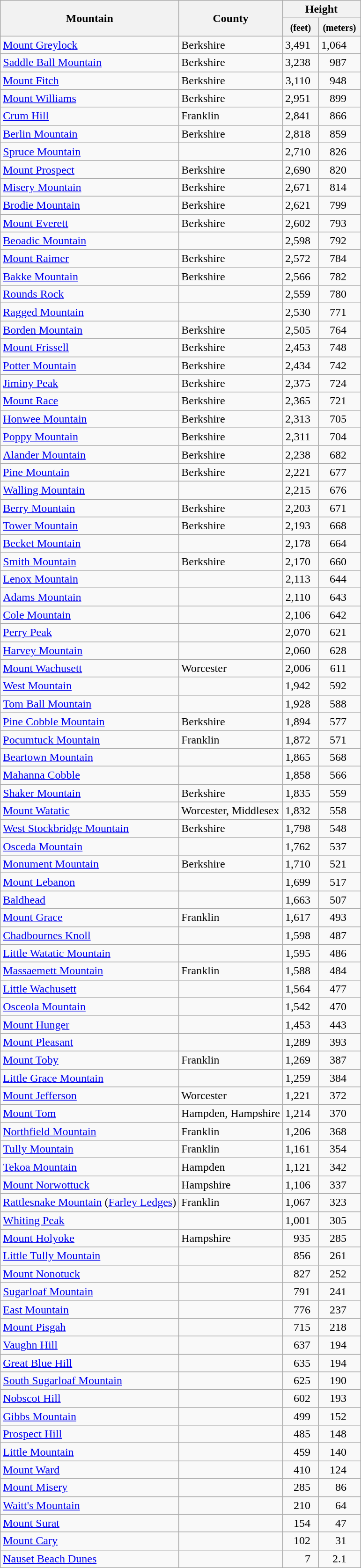<table class="wikitable sortable">
<tr>
<th rowspan=2>Mountain</th>
<th rowspan="2">County</th>
<th colspan="2">Height</th>
</tr>
<tr>
<th><small>(feet)</small></th>
<th><small>(meters)</small></th>
</tr>
<tr>
<td><a href='#'>Mount Greylock</a></td>
<td>Berkshire</td>
<td align="right">3,491  </td>
<td align=right>1,064 	   </td>
</tr>
<tr>
<td><a href='#'>Saddle Ball Mountain</a></td>
<td>Berkshire</td>
<td align="right">3,238  </td>
<td align=right>987 	   </td>
</tr>
<tr>
<td><a href='#'>Mount Fitch</a></td>
<td>Berkshire</td>
<td align="right">3,110  </td>
<td align=right>948 	   </td>
</tr>
<tr>
<td><a href='#'>Mount Williams</a></td>
<td>Berkshire</td>
<td align="right">2,951  </td>
<td align=right>899 	   </td>
</tr>
<tr>
<td><a href='#'>Crum Hill</a></td>
<td>Franklin</td>
<td align="right">2,841  </td>
<td align=right>866        </td>
</tr>
<tr>
<td><a href='#'>Berlin Mountain</a></td>
<td>Berkshire</td>
<td align="right">2,818  </td>
<td align=right>859 	   </td>
</tr>
<tr>
<td><a href='#'>Spruce Mountain</a></td>
<td></td>
<td align="right">2,710  </td>
<td align=right>826 	   </td>
</tr>
<tr>
<td><a href='#'>Mount Prospect</a></td>
<td>Berkshire</td>
<td align="right">2,690  </td>
<td align=right>820 	   </td>
</tr>
<tr>
<td><a href='#'>Misery Mountain</a></td>
<td>Berkshire</td>
<td align="right">2,671  </td>
<td align=right>814    </td>
</tr>
<tr>
<td><a href='#'>Brodie Mountain</a></td>
<td>Berkshire</td>
<td align="right">2,621  </td>
<td align=right>799    </td>
</tr>
<tr>
<td><a href='#'>Mount Everett</a></td>
<td>Berkshire</td>
<td align="right">2,602  </td>
<td align=right>793    </td>
</tr>
<tr>
<td><a href='#'>Beoadic Mountain</a></td>
<td></td>
<td align="right">2,598  </td>
<td align=right>792    </td>
</tr>
<tr>
<td><a href='#'>Mount Raimer</a></td>
<td>Berkshire</td>
<td align="right">2,572  </td>
<td align=right>784    </td>
</tr>
<tr>
<td><a href='#'>Bakke Mountain</a></td>
<td>Berkshire</td>
<td align="right">2,566  </td>
<td align=right>782    </td>
</tr>
<tr>
<td><a href='#'>Rounds Rock</a></td>
<td></td>
<td align="right">2,559  </td>
<td align=right>780 	   </td>
</tr>
<tr>
<td><a href='#'>Ragged Mountain</a></td>
<td></td>
<td align="right">2,530  </td>
<td align=right>771    </td>
</tr>
<tr>
<td><a href='#'>Borden Mountain</a></td>
<td>Berkshire</td>
<td align="right">2,505  </td>
<td align=right>764    </td>
</tr>
<tr>
<td><a href='#'>Mount Frissell</a></td>
<td>Berkshire</td>
<td align="right">2,453  </td>
<td align=right>748    </td>
</tr>
<tr>
<td><a href='#'>Potter Mountain</a></td>
<td>Berkshire</td>
<td align="right">2,434  </td>
<td align=right>742    </td>
</tr>
<tr>
<td><a href='#'>Jiminy Peak</a></td>
<td>Berkshire</td>
<td align="right">2,375  </td>
<td align=right>724    </td>
</tr>
<tr>
<td><a href='#'>Mount Race</a></td>
<td>Berkshire</td>
<td align="right">2,365  </td>
<td align=right>721    </td>
</tr>
<tr>
<td><a href='#'>Honwee Mountain</a></td>
<td>Berkshire</td>
<td align="right">2,313  </td>
<td align=right>705    </td>
</tr>
<tr>
<td><a href='#'>Poppy Mountain</a></td>
<td>Berkshire</td>
<td align="right">2,311  </td>
<td align=right>704    </td>
</tr>
<tr>
<td><a href='#'>Alander Mountain</a></td>
<td>Berkshire</td>
<td align="right">2,238  </td>
<td align=right>682    </td>
</tr>
<tr>
<td><a href='#'>Pine Mountain</a></td>
<td>Berkshire</td>
<td align="right">2,221  </td>
<td align=right>677    </td>
</tr>
<tr>
<td><a href='#'>Walling Mountain</a></td>
<td></td>
<td align="right">2,215  </td>
<td align=right>676    </td>
</tr>
<tr>
<td><a href='#'>Berry Mountain</a></td>
<td>Berkshire</td>
<td align="right">2,203  </td>
<td align=right>671    </td>
</tr>
<tr>
<td><a href='#'>Tower Mountain</a></td>
<td>Berkshire</td>
<td align="right">2,193  </td>
<td align=right>668    </td>
</tr>
<tr>
<td><a href='#'>Becket Mountain</a></td>
<td></td>
<td align="right">2,178  </td>
<td align=right>664    </td>
</tr>
<tr>
<td><a href='#'>Smith Mountain</a></td>
<td>Berkshire</td>
<td align="right">2,170  </td>
<td align=right>660    </td>
</tr>
<tr>
<td><a href='#'>Lenox Mountain</a></td>
<td></td>
<td align="right">2,113  </td>
<td align=right>644    </td>
</tr>
<tr>
<td><a href='#'>Adams Mountain</a></td>
<td></td>
<td align="right">2,110  </td>
<td align=right>643    </td>
</tr>
<tr>
<td><a href='#'>Cole Mountain</a></td>
<td></td>
<td align="right">2,106  </td>
<td align=right>642    </td>
</tr>
<tr>
<td><a href='#'>Perry Peak</a></td>
<td></td>
<td align="right">2,070  </td>
<td align=right>621    </td>
</tr>
<tr>
<td><a href='#'>Harvey Mountain</a></td>
<td></td>
<td align="right">2,060  </td>
<td align=right>628    </td>
</tr>
<tr>
<td><a href='#'>Mount Wachusett</a></td>
<td>Worcester</td>
<td align="right">2,006  </td>
<td align=right>611    </td>
</tr>
<tr>
<td><a href='#'>West Mountain</a></td>
<td></td>
<td align="right">1,942  </td>
<td align=right>592    </td>
</tr>
<tr>
<td><a href='#'>Tom Ball Mountain</a></td>
<td></td>
<td align="right">1,928  </td>
<td align=right>588    </td>
</tr>
<tr>
<td><a href='#'>Pine Cobble Mountain</a></td>
<td>Berkshire</td>
<td align="right">1,894  </td>
<td align=right>577    </td>
</tr>
<tr>
<td><a href='#'>Pocumtuck Mountain</a></td>
<td>Franklin</td>
<td align="right">1,872  </td>
<td align=right>571    </td>
</tr>
<tr>
<td><a href='#'>Beartown Mountain</a></td>
<td></td>
<td align="right">1,865  </td>
<td align=right>568    </td>
</tr>
<tr>
<td><a href='#'>Mahanna Cobble</a></td>
<td></td>
<td align="right">1,858  </td>
<td align=right>566    </td>
</tr>
<tr>
<td><a href='#'>Shaker Mountain</a></td>
<td>Berkshire</td>
<td align="right">1,835  </td>
<td align=right>559    </td>
</tr>
<tr>
<td><a href='#'>Mount Watatic</a></td>
<td>Worcester, Middlesex</td>
<td align="right">1,832  </td>
<td align=right>558    </td>
</tr>
<tr>
<td><a href='#'>West Stockbridge Mountain</a></td>
<td>Berkshire</td>
<td align="right">1,798  </td>
<td align=right>548    </td>
</tr>
<tr>
<td><a href='#'>Osceda Mountain</a></td>
<td></td>
<td align="right">1,762  </td>
<td align=right>537    </td>
</tr>
<tr>
<td><a href='#'>Monument Mountain</a></td>
<td>Berkshire</td>
<td align="right">1,710  </td>
<td align=right>521    </td>
</tr>
<tr>
<td><a href='#'>Mount Lebanon</a></td>
<td></td>
<td align="right">1,699  </td>
<td align=right>517    </td>
</tr>
<tr>
<td><a href='#'>Baldhead</a></td>
<td></td>
<td align="right">1,663  </td>
<td align=right>507    </td>
</tr>
<tr>
<td><a href='#'>Mount Grace</a></td>
<td>Franklin</td>
<td align="right">1,617  </td>
<td align=right>493    </td>
</tr>
<tr>
<td><a href='#'>Chadbournes Knoll</a></td>
<td></td>
<td align="right">1,598  </td>
<td align=right>487    </td>
</tr>
<tr>
<td><a href='#'>Little Watatic Mountain</a></td>
<td></td>
<td align="right">1,595  </td>
<td align=right>486    </td>
</tr>
<tr>
<td><a href='#'>Massaemett Mountain</a></td>
<td>Franklin</td>
<td align="right">1,588  </td>
<td align=right>484    </td>
</tr>
<tr>
<td><a href='#'>Little Wachusett</a></td>
<td></td>
<td align="right">1,564  </td>
<td align=right>477    </td>
</tr>
<tr>
<td><a href='#'>Osceola Mountain</a></td>
<td></td>
<td align="right">1,542  </td>
<td align=right>470    </td>
</tr>
<tr>
<td><a href='#'>Mount Hunger</a></td>
<td></td>
<td align="right">1,453  </td>
<td align=right>443    </td>
</tr>
<tr>
<td><a href='#'>Mount Pleasant</a></td>
<td></td>
<td align="right">1,289  </td>
<td align=right>393    </td>
</tr>
<tr>
<td><a href='#'>Mount Toby</a></td>
<td>Franklin</td>
<td align="right">1,269  </td>
<td align=right>387    </td>
</tr>
<tr>
<td><a href='#'>Little Grace Mountain</a></td>
<td></td>
<td align="right">1,259  </td>
<td align=right>384    </td>
</tr>
<tr>
<td><a href='#'>Mount Jefferson</a></td>
<td>Worcester</td>
<td align="right">1,221  </td>
<td align=right>372    </td>
</tr>
<tr>
<td><a href='#'>Mount Tom</a></td>
<td>Hampden, Hampshire</td>
<td align="right">1,214  </td>
<td align=right>370    </td>
</tr>
<tr>
<td><a href='#'>Northfield Mountain</a></td>
<td>Franklin</td>
<td align="right">1,206  </td>
<td align=right>368    </td>
</tr>
<tr>
<td><a href='#'>Tully Mountain</a></td>
<td>Franklin</td>
<td align="right">1,161  </td>
<td align=right>354    </td>
</tr>
<tr>
<td><a href='#'>Tekoa Mountain</a></td>
<td>Hampden</td>
<td align="right">1,121  </td>
<td align=right>342    </td>
</tr>
<tr>
<td><a href='#'>Mount Norwottuck</a></td>
<td>Hampshire</td>
<td align="right">1,106  </td>
<td align=right>337    </td>
</tr>
<tr>
<td><a href='#'>Rattlesnake Mountain</a> (<a href='#'>Farley Ledges</a>)</td>
<td>Franklin</td>
<td align="right">1,067  </td>
<td align=right>323    </td>
</tr>
<tr>
<td><a href='#'>Whiting Peak</a></td>
<td></td>
<td align="right">1,001  </td>
<td align=right>305    </td>
</tr>
<tr>
<td><a href='#'>Mount Holyoke</a></td>
<td>Hampshire</td>
<td align="right">935  </td>
<td align=right>285    </td>
</tr>
<tr>
<td><a href='#'>Little Tully Mountain</a></td>
<td></td>
<td align="right">856  </td>
<td align=right>261    </td>
</tr>
<tr>
<td><a href='#'>Mount Nonotuck</a></td>
<td></td>
<td align="right">827  </td>
<td align=right>252    </td>
</tr>
<tr>
<td><a href='#'>Sugarloaf Mountain</a></td>
<td></td>
<td align="right">791  </td>
<td align=right>241    </td>
</tr>
<tr>
<td><a href='#'>East Mountain</a></td>
<td></td>
<td align="right">776  </td>
<td align=right>237    </td>
</tr>
<tr>
<td><a href='#'>Mount Pisgah</a></td>
<td></td>
<td align="right">715  </td>
<td align=right>218    </td>
</tr>
<tr>
<td><a href='#'>Vaughn Hill</a></td>
<td></td>
<td align="right">637  </td>
<td align=right>194    </td>
</tr>
<tr>
<td><a href='#'>Great Blue Hill</a></td>
<td></td>
<td align="right">635  </td>
<td align=right>194    </td>
</tr>
<tr>
<td><a href='#'>South Sugarloaf Mountain</a></td>
<td></td>
<td align="right">625  </td>
<td align=right>190    </td>
</tr>
<tr>
<td><a href='#'>Nobscot Hill</a></td>
<td></td>
<td align="right">602  </td>
<td align=right>193    </td>
</tr>
<tr>
<td><a href='#'>Gibbs Mountain</a></td>
<td></td>
<td align="right">499  </td>
<td align=right>152    </td>
</tr>
<tr>
<td><a href='#'>Prospect Hill</a></td>
<td></td>
<td align="right">485  </td>
<td align=right>148    </td>
</tr>
<tr>
<td><a href='#'>Little Mountain</a></td>
<td></td>
<td align="right">459  </td>
<td align=right>140    </td>
</tr>
<tr>
<td><a href='#'>Mount Ward</a></td>
<td></td>
<td align="right">410  </td>
<td align=right>124    </td>
</tr>
<tr>
<td><a href='#'>Mount Misery</a></td>
<td></td>
<td align="right">285  </td>
<td align=right>86    </td>
</tr>
<tr>
<td><a href='#'>Waitt's Mountain</a></td>
<td></td>
<td align="right">210  </td>
<td align=right>64    </td>
</tr>
<tr>
<td><a href='#'>Mount Surat</a></td>
<td></td>
<td align="right">154  </td>
<td align=right>47    </td>
</tr>
<tr>
<td><a href='#'>Mount Cary</a></td>
<td></td>
<td align="right">102  </td>
<td align=right>31    </td>
</tr>
<tr>
<td><a href='#'>Nauset Beach Dunes</a></td>
<td></td>
<td align="right">7  </td>
<td align=right>2.1    </td>
</tr>
</table>
